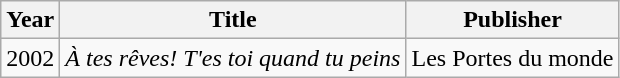<table class="wikitable">
<tr>
<th>Year</th>
<th>Title</th>
<th>Publisher</th>
</tr>
<tr>
<td>2002</td>
<td><em>À tes rêves! T'es toi quand tu peins</em></td>
<td>Les Portes du monde</td>
</tr>
</table>
